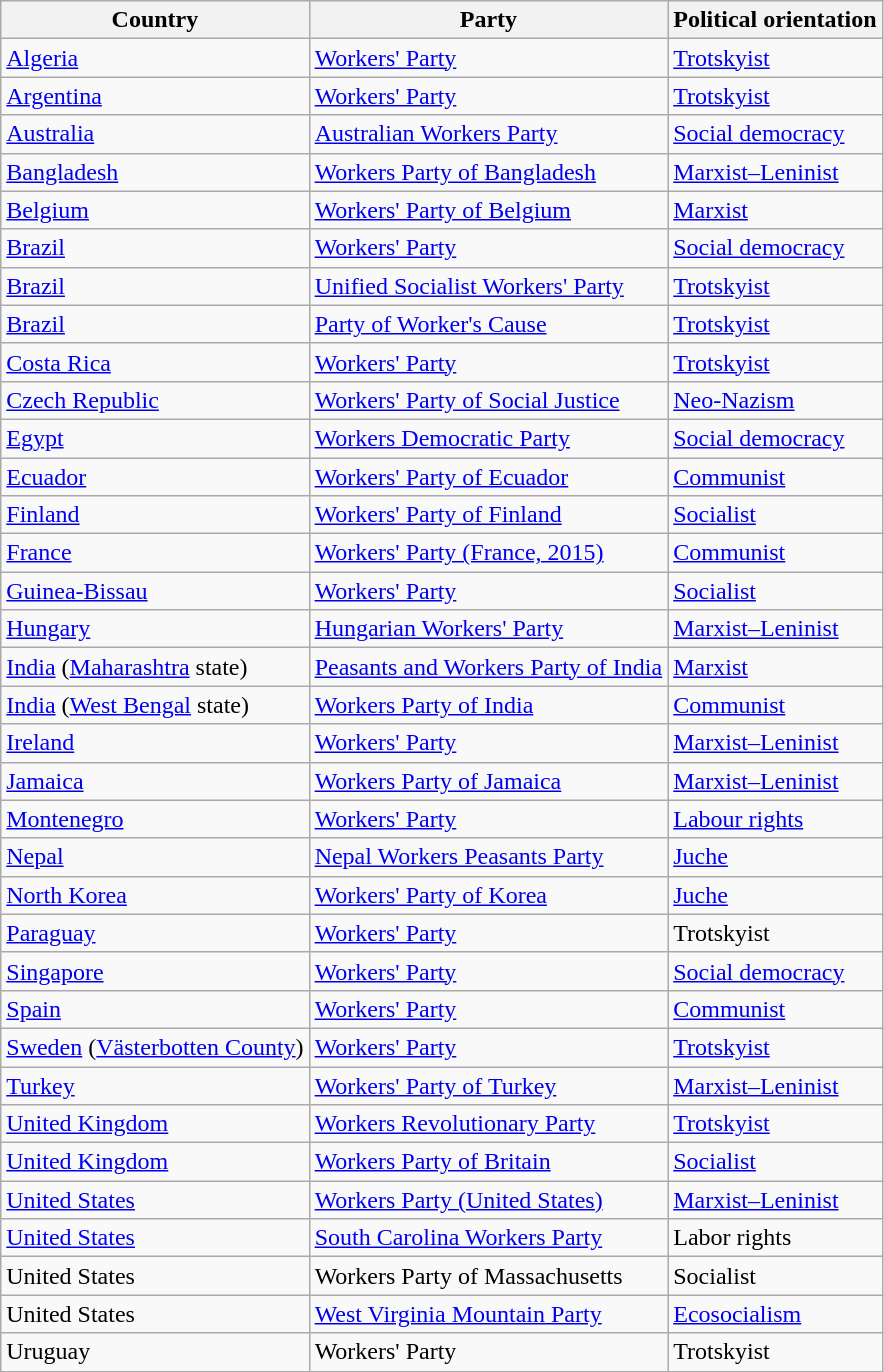<table class="wikitable sortable">
<tr>
<th>Country</th>
<th>Party</th>
<th>Political orientation</th>
</tr>
<tr>
<td><a href='#'>Algeria</a></td>
<td><a href='#'>Workers' Party</a></td>
<td><a href='#'>Trotskyist</a></td>
</tr>
<tr>
<td><a href='#'>Argentina</a></td>
<td><a href='#'>Workers' Party</a></td>
<td><a href='#'>Trotskyist</a></td>
</tr>
<tr>
<td><a href='#'>Australia</a></td>
<td><a href='#'>Australian Workers Party</a></td>
<td><a href='#'>Social democracy</a></td>
</tr>
<tr>
<td><a href='#'>Bangladesh</a></td>
<td><a href='#'>Workers Party of Bangladesh</a></td>
<td><a href='#'>Marxist–Leninist</a></td>
</tr>
<tr>
<td><a href='#'>Belgium</a></td>
<td><a href='#'>Workers' Party of Belgium</a></td>
<td><a href='#'>Marxist</a></td>
</tr>
<tr>
<td><a href='#'>Brazil</a></td>
<td><a href='#'>Workers' Party</a></td>
<td><a href='#'>Social democracy</a></td>
</tr>
<tr>
<td><a href='#'>Brazil</a></td>
<td><a href='#'>Unified Socialist Workers' Party</a></td>
<td><a href='#'>Trotskyist</a></td>
</tr>
<tr>
<td><a href='#'>Brazil</a></td>
<td><a href='#'>Party of Worker's Cause</a></td>
<td><a href='#'>Trotskyist</a></td>
</tr>
<tr>
<td><a href='#'>Costa Rica</a></td>
<td><a href='#'>Workers' Party</a></td>
<td><a href='#'>Trotskyist</a></td>
</tr>
<tr>
<td><a href='#'>Czech Republic</a></td>
<td><a href='#'>Workers' Party of Social Justice</a></td>
<td><a href='#'>Neo-Nazism</a></td>
</tr>
<tr>
<td><a href='#'>Egypt</a></td>
<td><a href='#'>Workers Democratic Party</a></td>
<td><a href='#'>Social democracy</a></td>
</tr>
<tr>
<td><a href='#'>Ecuador</a></td>
<td><a href='#'>Workers' Party of Ecuador</a></td>
<td><a href='#'>Communist</a></td>
</tr>
<tr>
<td><a href='#'>Finland</a></td>
<td><a href='#'>Workers' Party of Finland</a></td>
<td><a href='#'>Socialist</a></td>
</tr>
<tr>
<td><a href='#'>France</a></td>
<td><a href='#'>Workers' Party (France, 2015)</a></td>
<td><a href='#'>Communist</a></td>
</tr>
<tr>
<td><a href='#'>Guinea-Bissau</a></td>
<td><a href='#'>Workers' Party</a></td>
<td><a href='#'>Socialist</a></td>
</tr>
<tr>
<td><a href='#'>Hungary</a></td>
<td><a href='#'>Hungarian Workers' Party</a></td>
<td><a href='#'>Marxist–Leninist</a></td>
</tr>
<tr>
<td><a href='#'>India</a> (<a href='#'>Maharashtra</a> state)</td>
<td><a href='#'>Peasants and Workers Party of India</a></td>
<td><a href='#'>Marxist</a></td>
</tr>
<tr>
<td><a href='#'>India</a> (<a href='#'>West Bengal</a> state)</td>
<td><a href='#'>Workers Party of India</a></td>
<td><a href='#'>Communist</a></td>
</tr>
<tr>
<td><a href='#'>Ireland</a> </td>
<td><a href='#'>Workers' Party</a></td>
<td><a href='#'>Marxist–Leninist</a></td>
</tr>
<tr>
<td><a href='#'>Jamaica</a></td>
<td><a href='#'>Workers Party of Jamaica</a></td>
<td><a href='#'>Marxist–Leninist</a></td>
</tr>
<tr>
<td><a href='#'>Montenegro</a></td>
<td><a href='#'>Workers' Party</a></td>
<td><a href='#'>Labour rights</a></td>
</tr>
<tr>
<td><a href='#'>Nepal</a></td>
<td><a href='#'>Nepal Workers Peasants Party</a></td>
<td><a href='#'>Juche</a></td>
</tr>
<tr>
<td><a href='#'>North Korea</a></td>
<td><a href='#'>Workers' Party of Korea</a></td>
<td><a href='#'>Juche</a></td>
</tr>
<tr>
<td><a href='#'>Paraguay</a></td>
<td><a href='#'>Workers' Party</a></td>
<td>Trotskyist</td>
</tr>
<tr>
<td><a href='#'>Singapore</a></td>
<td><a href='#'>Workers' Party</a></td>
<td><a href='#'>Social democracy</a></td>
</tr>
<tr>
<td><a href='#'>Spain</a></td>
<td><a href='#'>Workers' Party</a></td>
<td><a href='#'>Communist</a></td>
</tr>
<tr>
<td><a href='#'>Sweden</a> (<a href='#'>Västerbotten County</a>)</td>
<td><a href='#'>Workers' Party</a></td>
<td><a href='#'>Trotskyist</a></td>
</tr>
<tr>
<td><a href='#'>Turkey</a></td>
<td><a href='#'> Workers' Party of Turkey</a></td>
<td><a href='#'>Marxist–Leninist</a></td>
</tr>
<tr>
<td><a href='#'>United Kingdom</a></td>
<td><a href='#'>Workers Revolutionary Party</a></td>
<td><a href='#'>Trotskyist</a></td>
</tr>
<tr>
<td><a href='#'>United Kingdom</a></td>
<td><a href='#'>Workers Party of Britain</a></td>
<td><a href='#'>Socialist</a></td>
</tr>
<tr>
<td><a href='#'>United States</a></td>
<td><a href='#'>Workers Party (United States)</a></td>
<td><a href='#'>Marxist–Leninist</a></td>
</tr>
<tr>
<td><a href='#'>United States</a></td>
<td><a href='#'>South Carolina Workers Party</a></td>
<td>Labor rights</td>
</tr>
<tr>
<td>United States</td>
<td>Workers Party of Massachusetts</td>
<td>Socialist</td>
</tr>
<tr>
<td>United States</td>
<td><a href='#'>West Virginia Mountain Party</a></td>
<td><a href='#'>Ecosocialism</a></td>
</tr>
<tr>
<td>Uruguay</td>
<td>Workers' Party</td>
<td>Trotskyist</td>
</tr>
</table>
